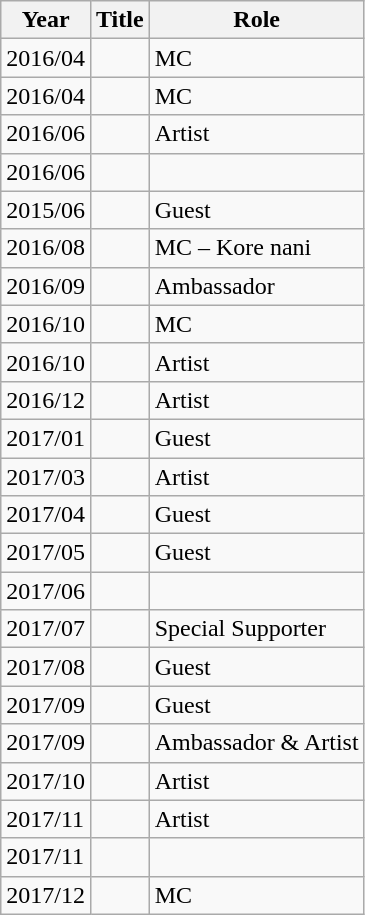<table class="wikitable">
<tr>
<th>Year</th>
<th>Title</th>
<th>Role</th>
</tr>
<tr>
<td>2016/04</td>
<td></td>
<td>MC</td>
</tr>
<tr>
<td>2016/04</td>
<td></td>
<td>MC</td>
</tr>
<tr>
<td>2016/06</td>
<td></td>
<td>Artist</td>
</tr>
<tr>
<td>2016/06</td>
<td></td>
<td></td>
</tr>
<tr>
<td>2015/06</td>
<td></td>
<td>Guest</td>
</tr>
<tr>
<td>2016/08</td>
<td></td>
<td>MC – Kore nani</td>
</tr>
<tr>
<td>2016/09</td>
<td></td>
<td>Ambassador</td>
</tr>
<tr>
<td>2016/10</td>
<td></td>
<td>MC</td>
</tr>
<tr>
<td>2016/10</td>
<td></td>
<td>Artist</td>
</tr>
<tr>
<td>2016/12</td>
<td></td>
<td>Artist</td>
</tr>
<tr>
<td>2017/01</td>
<td></td>
<td>Guest</td>
</tr>
<tr>
<td>2017/03</td>
<td></td>
<td>Artist</td>
</tr>
<tr>
<td>2017/04</td>
<td></td>
<td>Guest</td>
</tr>
<tr>
<td>2017/05</td>
<td></td>
<td>Guest</td>
</tr>
<tr>
<td>2017/06</td>
<td></td>
<td></td>
</tr>
<tr>
<td>2017/07</td>
<td></td>
<td>Special Supporter</td>
</tr>
<tr>
<td>2017/08</td>
<td></td>
<td>Guest</td>
</tr>
<tr>
<td>2017/09</td>
<td></td>
<td>Guest</td>
</tr>
<tr>
<td>2017/09</td>
<td></td>
<td>Ambassador & Artist</td>
</tr>
<tr>
<td>2017/10</td>
<td></td>
<td>Artist</td>
</tr>
<tr>
<td>2017/11</td>
<td></td>
<td>Artist</td>
</tr>
<tr>
<td>2017/11</td>
<td></td>
<td></td>
</tr>
<tr>
<td>2017/12</td>
<td></td>
<td>MC</td>
</tr>
</table>
